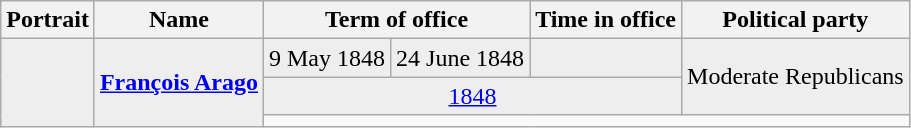<table class="wikitable">
<tr>
<th>Portrait</th>
<th>Name<br></th>
<th colspan=2>Term of office</th>
<th>Time in office</th>
<th>Political party</th>
</tr>
<tr bgcolor=#EEEEEE>
<td rowspan=3></td>
<td rowspan=3 align=center><strong><a href='#'>François Arago</a></strong><br></td>
<td>9 May 1848</td>
<td>24 June 1848</td>
<td></td>
<td rowspan=2>Moderate Republicans</td>
</tr>
<tr bgcolor=#EEEEEE>
<td colspan=3 align=center><a href='#'>1848</a></td>
</tr>
<tr>
<td colspan=4></td>
</tr>
</table>
